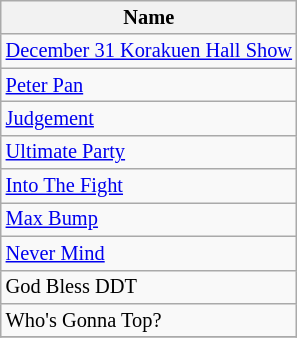<table class="wikitable" style="font-size:85%;">
<tr>
<th>Name</th>
</tr>
<tr>
<td><a href='#'>December 31 Korakuen Hall Show</a></td>
</tr>
<tr>
<td><a href='#'>Peter Pan</a></td>
</tr>
<tr>
<td><a href='#'>Judgement</a></td>
</tr>
<tr>
<td><a href='#'>Ultimate Party</a></td>
</tr>
<tr>
<td><a href='#'>Into The Fight</a></td>
</tr>
<tr>
<td><a href='#'>Max Bump</a></td>
</tr>
<tr>
<td><a href='#'>Never Mind</a></td>
</tr>
<tr>
<td>God Bless DDT</td>
</tr>
<tr>
<td>Who's Gonna Top?</td>
</tr>
<tr>
</tr>
</table>
